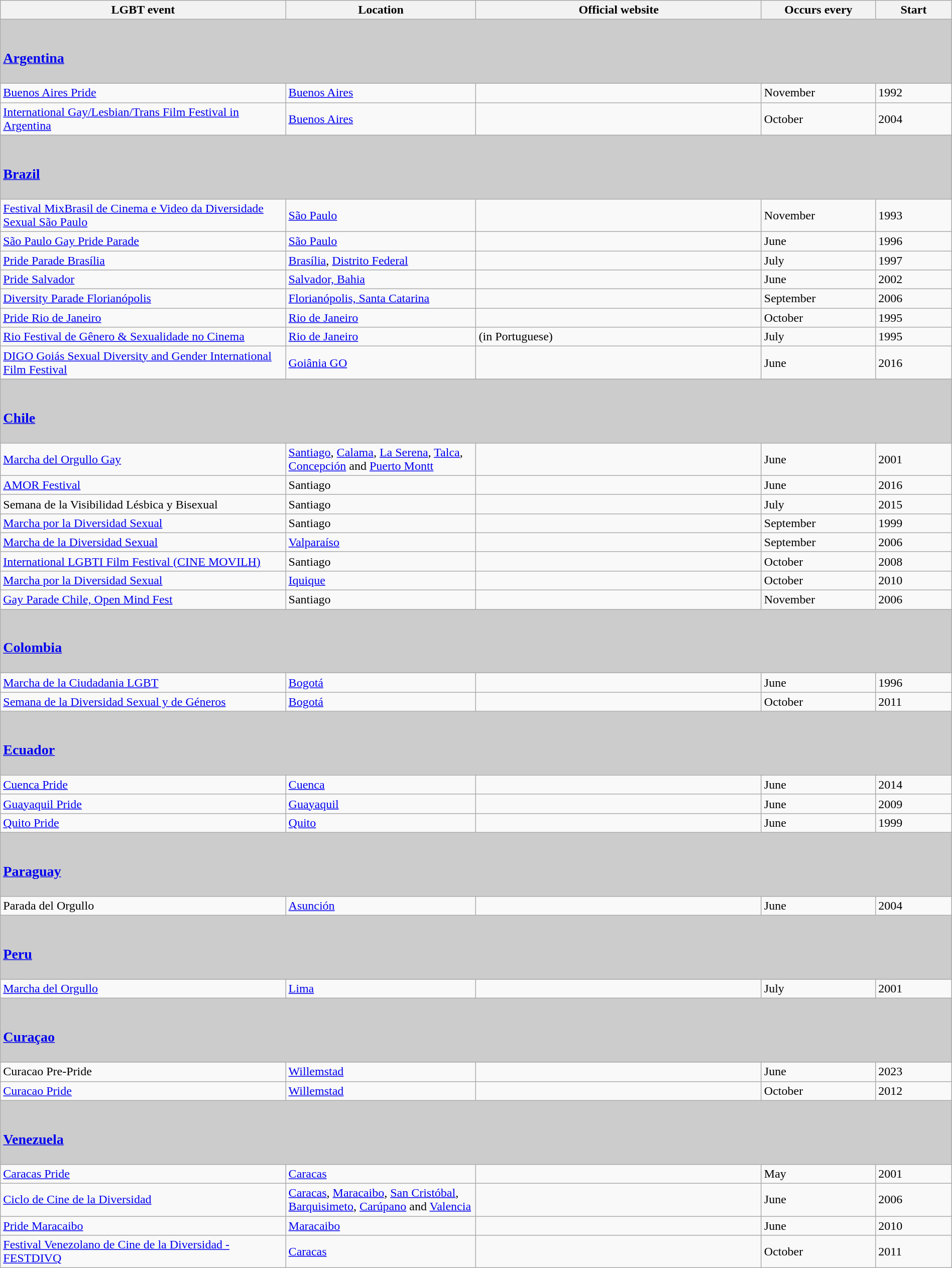<table class="wikitable" style="width:100%;">
<tr>
<th style="width:30%;">LGBT event</th>
<th style="width:20%;">Location</th>
<th style="width:30%;">Official website</th>
<th style="width:12%;">Occurs every</th>
<th style="width:8%;">Start</th>
</tr>
<tr>
<td style="background:#ccc;" colspan="6"><br><h3><a href='#'>Argentina</a></h3></td>
</tr>
<tr>
<td><a href='#'>Buenos Aires Pride</a></td>
<td><a href='#'>Buenos Aires</a></td>
<td></td>
<td>November</td>
<td>1992</td>
</tr>
<tr>
<td><a href='#'>International Gay/Lesbian/Trans Film Festival in Argentina</a></td>
<td><a href='#'>Buenos Aires</a></td>
<td></td>
<td>October</td>
<td>2004</td>
</tr>
<tr>
<td style="background:#ccc;" colspan="6"><br><h3><a href='#'>Brazil</a></h3></td>
</tr>
<tr>
<td><a href='#'>Festival MixBrasil de Cinema e Video da Diversidade Sexual São Paulo</a></td>
<td><a href='#'>São Paulo</a></td>
<td></td>
<td>November</td>
<td>1993</td>
</tr>
<tr>
<td><a href='#'>São Paulo Gay Pride Parade</a></td>
<td><a href='#'>São Paulo</a></td>
<td></td>
<td>June</td>
<td>1996</td>
</tr>
<tr>
<td><a href='#'>Pride Parade Brasília</a></td>
<td><a href='#'>Brasília</a>, <a href='#'>Distrito Federal</a></td>
<td> </td>
<td>July</td>
<td>1997</td>
</tr>
<tr>
<td><a href='#'>Pride Salvador</a></td>
<td><a href='#'>Salvador, Bahia</a></td>
<td></td>
<td>June</td>
<td>2002</td>
</tr>
<tr>
<td><a href='#'>Diversity Parade Florianópolis</a></td>
<td><a href='#'>Florianópolis, Santa Catarina</a></td>
<td></td>
<td>September</td>
<td>2006</td>
</tr>
<tr>
<td><a href='#'>Pride Rio de Janeiro</a></td>
<td><a href='#'>Rio de Janeiro</a></td>
<td> </td>
<td>October</td>
<td>1995</td>
</tr>
<tr>
<td><a href='#'>Rio Festival de Gênero & Sexualidade no Cinema</a></td>
<td><a href='#'>Rio de Janeiro</a></td>
<td> (in Portuguese)</td>
<td>July</td>
<td>1995</td>
</tr>
<tr>
<td><a href='#'>DIGO Goiás Sexual Diversity and Gender International Film Festival</a></td>
<td><a href='#'>Goiânia GO</a></td>
<td></td>
<td>June</td>
<td>2016</td>
</tr>
<tr>
<td style="background:#ccc;" colspan="7"><br><h3><a href='#'>Chile</a></h3></td>
</tr>
<tr>
<td><a href='#'>Marcha del Orgullo Gay</a></td>
<td><a href='#'>Santiago</a>, <a href='#'>Calama</a>, <a href='#'>La Serena</a>, <a href='#'>Talca</a>, <a href='#'>Concepción</a> and <a href='#'>Puerto Montt</a></td>
<td></td>
<td>June</td>
<td>2001</td>
</tr>
<tr>
<td><a href='#'>AMOR Festival</a></td>
<td>Santiago</td>
<td></td>
<td>June</td>
<td>2016</td>
</tr>
<tr>
<td>Semana de la Visibilidad Lésbica y Bisexual</td>
<td>Santiago</td>
<td></td>
<td>July</td>
<td>2015</td>
</tr>
<tr>
<td><a href='#'>Marcha por la Diversidad Sexual</a></td>
<td>Santiago</td>
<td></td>
<td>September</td>
<td>1999</td>
</tr>
<tr>
<td><a href='#'>Marcha de la Diversidad Sexual</a></td>
<td><a href='#'>Valparaíso</a></td>
<td></td>
<td>September</td>
<td>2006</td>
</tr>
<tr>
<td><a href='#'>International LGBTI Film Festival (CINE MOVILH)</a></td>
<td>Santiago</td>
<td></td>
<td>October</td>
<td>2008</td>
</tr>
<tr>
<td><a href='#'>Marcha por la Diversidad Sexual</a></td>
<td><a href='#'>Iquique</a></td>
<td></td>
<td>October</td>
<td>2010</td>
</tr>
<tr>
<td><a href='#'>Gay Parade Chile, Open Mind Fest</a></td>
<td>Santiago</td>
<td></td>
<td>November</td>
<td>2006</td>
</tr>
<tr>
<td style="background:#ccc;" colspan="6"><br><h3><a href='#'>Colombia</a></h3></td>
</tr>
<tr>
<td><a href='#'>Marcha de la Ciudadania LGBT</a></td>
<td><a href='#'>Bogotá</a></td>
<td></td>
<td>June</td>
<td>1996</td>
</tr>
<tr>
<td><a href='#'>Semana de la Diversidad Sexual y de Géneros</a></td>
<td><a href='#'>Bogotá</a></td>
<td></td>
<td>October</td>
<td>2011</td>
</tr>
<tr>
<td style="background:#ccc;" colspan="6"><br><h3><a href='#'>Ecuador</a></h3></td>
</tr>
<tr>
<td><a href='#'>Cuenca Pride</a></td>
<td><a href='#'>Cuenca</a></td>
<td></td>
<td>June</td>
<td>2014</td>
</tr>
<tr>
<td><a href='#'>Guayaquil Pride</a></td>
<td><a href='#'>Guayaquil</a></td>
<td></td>
<td>June</td>
<td>2009</td>
</tr>
<tr>
<td><a href='#'>Quito Pride</a></td>
<td><a href='#'>Quito</a></td>
<td></td>
<td>June</td>
<td>1999</td>
</tr>
<tr>
<td style="background:#ccc;" colspan="6"><br><h3><a href='#'>Paraguay</a></h3></td>
</tr>
<tr>
<td>Parada del Orgullo</td>
<td><a href='#'>Asunción</a></td>
<td></td>
<td>June</td>
<td>2004</td>
</tr>
<tr>
<td colspan="6" style="background:#ccc;"><br><h3><a href='#'>Peru</a></h3></td>
</tr>
<tr>
<td><a href='#'>Marcha del Orgullo</a></td>
<td><a href='#'>Lima</a></td>
<td></td>
<td>July</td>
<td>2001</td>
</tr>
<tr>
<td colspan="6" style="background:#ccc;"><br><h3><a href='#'>Curaçao</a></h3></td>
</tr>
<tr>
<td>Curacao Pre-Pride</td>
<td><a href='#'>Willemstad</a></td>
<td></td>
<td>June</td>
<td>2023</td>
</tr>
<tr>
<td><a href='#'>Curacao Pride</a></td>
<td><a href='#'>Willemstad</a></td>
<td></td>
<td>October</td>
<td>2012</td>
</tr>
<tr>
<td style="background:#ccc;" colspan="6"><br><h3><a href='#'>Venezuela</a></h3></td>
</tr>
<tr>
<td><a href='#'>Caracas Pride</a></td>
<td><a href='#'>Caracas</a></td>
<td></td>
<td>May</td>
<td>2001</td>
</tr>
<tr>
<td><a href='#'>Ciclo de Cine de la Diversidad</a></td>
<td><a href='#'>Caracas</a>, <a href='#'>Maracaibo</a>, <a href='#'>San Cristóbal</a>, <a href='#'>Barquisimeto</a>, <a href='#'>Carúpano</a> and <a href='#'>Valencia</a></td>
<td></td>
<td>June</td>
<td>2006</td>
</tr>
<tr>
<td><a href='#'>Pride Maracaibo</a></td>
<td><a href='#'>Maracaibo</a></td>
<td></td>
<td>June</td>
<td>2010</td>
</tr>
<tr>
<td><a href='#'>Festival Venezolano de Cine de la Diversidad - FESTDIVQ</a></td>
<td><a href='#'>Caracas</a></td>
<td></td>
<td>October</td>
<td>2011</td>
</tr>
</table>
